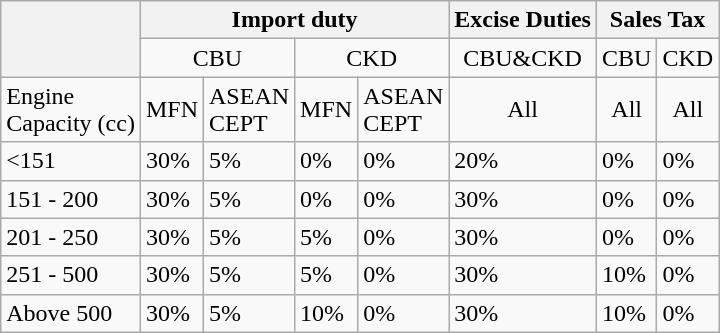<table class="wikitable">
<tr>
<th rowspan="2"></th>
<th align="center" colspan="4">Import duty</th>
<th align="center"  colspan="1">Excise Duties</th>
<th align="center"  colspan="2">Sales Tax</th>
</tr>
<tr>
<td align="center"  colspan="2">CBU</td>
<td align="center"  colspan="2">CKD</td>
<td align="center" colspan="1">CBU&CKD</td>
<td align="center"  colspan="1">CBU</td>
<td align="center"  colspan="1">CKD</td>
</tr>
<tr>
<td>Engine <br> Capacity (cc)</td>
<td>MFN</td>
<td>ASEAN <br> CEPT</td>
<td>MFN</td>
<td>ASEAN <br> CEPT</td>
<td align="center">All</td>
<td align="center">All</td>
<td align="center">All</td>
</tr>
<tr>
<td><151</td>
<td>30%</td>
<td>5%</td>
<td>0%</td>
<td>0%</td>
<td>20%</td>
<td>0%</td>
<td>0%</td>
</tr>
<tr>
<td>151 - 200</td>
<td>30%</td>
<td>5%</td>
<td>0%</td>
<td>0%</td>
<td>30%</td>
<td>0%</td>
<td>0%</td>
</tr>
<tr>
<td>201 - 250</td>
<td>30%</td>
<td>5%</td>
<td>5%</td>
<td>0%</td>
<td>30%</td>
<td>0%</td>
<td>0%</td>
</tr>
<tr>
<td>251 - 500</td>
<td>30%</td>
<td>5%</td>
<td>5%</td>
<td>0%</td>
<td>30%</td>
<td>10%</td>
<td>0%</td>
</tr>
<tr>
<td>Above 500</td>
<td>30%</td>
<td>5%</td>
<td>10%</td>
<td>0%</td>
<td>30%</td>
<td>10%</td>
<td>0%</td>
</tr>
</table>
